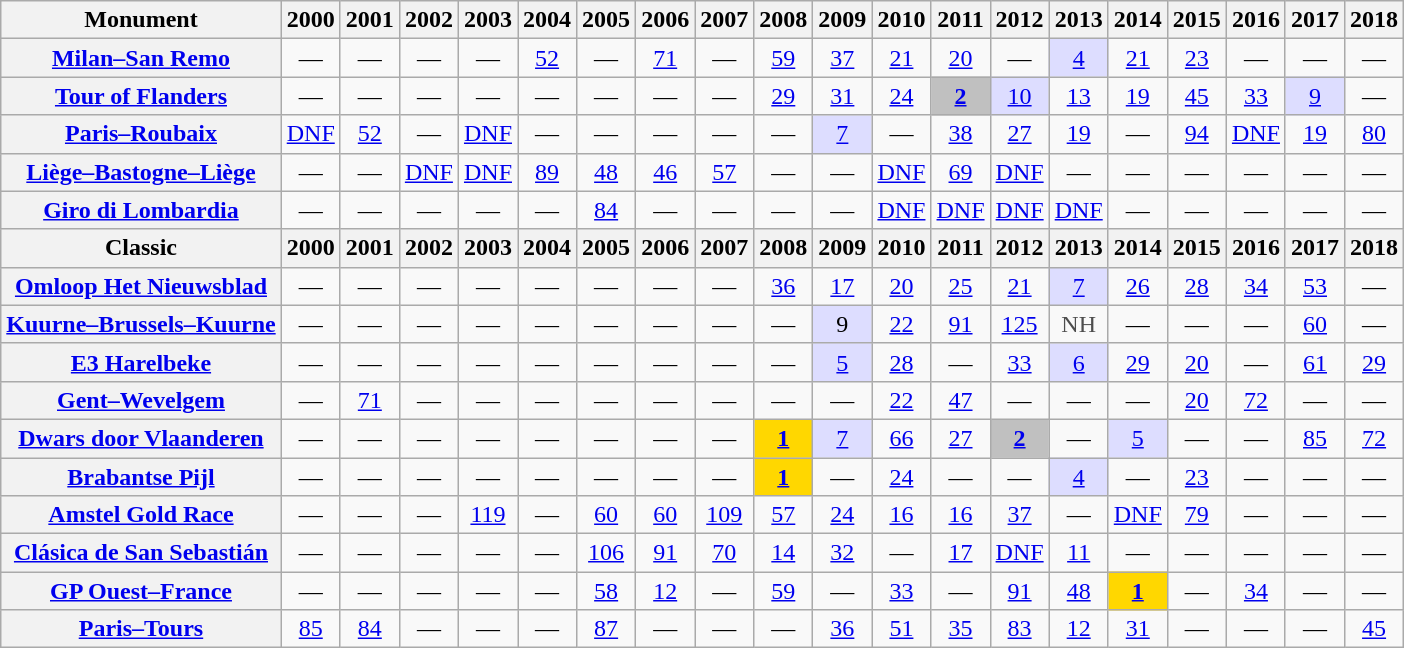<table class="wikitable plainrowheaders">
<tr>
<th>Monument</th>
<th>2000</th>
<th>2001</th>
<th>2002</th>
<th>2003</th>
<th>2004</th>
<th>2005</th>
<th>2006</th>
<th>2007</th>
<th>2008</th>
<th>2009</th>
<th>2010</th>
<th>2011</th>
<th>2012</th>
<th>2013</th>
<th>2014</th>
<th>2015</th>
<th>2016</th>
<th>2017</th>
<th>2018</th>
</tr>
<tr style="text-align:center;">
<th scope="row"><a href='#'>Milan–San Remo</a></th>
<td>—</td>
<td>—</td>
<td>—</td>
<td>—</td>
<td><a href='#'>52</a></td>
<td>—</td>
<td><a href='#'>71</a></td>
<td>—</td>
<td><a href='#'>59</a></td>
<td><a href='#'>37</a></td>
<td><a href='#'>21</a></td>
<td><a href='#'>20</a></td>
<td>—</td>
<td style="background:#ddf;"><a href='#'>4</a></td>
<td><a href='#'>21</a></td>
<td><a href='#'>23</a></td>
<td>—</td>
<td>—</td>
<td>—</td>
</tr>
<tr style="text-align:center;">
<th scope="row"><a href='#'>Tour of Flanders</a></th>
<td>—</td>
<td>—</td>
<td>—</td>
<td>—</td>
<td>—</td>
<td>—</td>
<td>—</td>
<td>—</td>
<td><a href='#'>29</a></td>
<td><a href='#'>31</a></td>
<td><a href='#'>24</a></td>
<td style="background:silver;"><a href='#'><strong>2</strong></a></td>
<td style="background:#ddf;"><a href='#'>10</a></td>
<td><a href='#'>13</a></td>
<td><a href='#'>19</a></td>
<td><a href='#'>45</a></td>
<td><a href='#'>33</a></td>
<td style="background:#ddf;"><a href='#'>9</a></td>
<td>—</td>
</tr>
<tr style="text-align:center;">
<th scope="row"><a href='#'>Paris–Roubaix</a></th>
<td><a href='#'>DNF</a></td>
<td><a href='#'>52</a></td>
<td>—</td>
<td><a href='#'>DNF</a></td>
<td>—</td>
<td>—</td>
<td>—</td>
<td>—</td>
<td>—</td>
<td style="background:#ddf;"><a href='#'>7</a></td>
<td>—</td>
<td><a href='#'>38</a></td>
<td><a href='#'>27</a></td>
<td><a href='#'>19</a></td>
<td>—</td>
<td><a href='#'>94</a></td>
<td><a href='#'>DNF</a></td>
<td><a href='#'>19</a></td>
<td><a href='#'>80</a></td>
</tr>
<tr style="text-align:center;">
<th scope="row"><a href='#'>Liège–Bastogne–Liège</a></th>
<td>—</td>
<td>—</td>
<td><a href='#'>DNF</a></td>
<td><a href='#'>DNF</a></td>
<td><a href='#'>89</a></td>
<td><a href='#'>48</a></td>
<td><a href='#'>46</a></td>
<td><a href='#'>57</a></td>
<td>—</td>
<td>—</td>
<td><a href='#'>DNF</a></td>
<td><a href='#'>69</a></td>
<td><a href='#'>DNF</a></td>
<td>—</td>
<td>—</td>
<td>—</td>
<td>—</td>
<td>—</td>
<td>—</td>
</tr>
<tr style="text-align:center;">
<th scope="row"><a href='#'>Giro di Lombardia</a></th>
<td>—</td>
<td>—</td>
<td>—</td>
<td>—</td>
<td>—</td>
<td><a href='#'>84</a></td>
<td>—</td>
<td>—</td>
<td>—</td>
<td>—</td>
<td><a href='#'>DNF</a></td>
<td><a href='#'>DNF</a></td>
<td><a href='#'>DNF</a></td>
<td><a href='#'>DNF</a></td>
<td>—</td>
<td>—</td>
<td>—</td>
<td>—</td>
<td>—</td>
</tr>
<tr>
<th>Classic</th>
<th>2000</th>
<th>2001</th>
<th>2002</th>
<th>2003</th>
<th>2004</th>
<th>2005</th>
<th>2006</th>
<th>2007</th>
<th>2008</th>
<th>2009</th>
<th>2010</th>
<th>2011</th>
<th>2012</th>
<th>2013</th>
<th>2014</th>
<th>2015</th>
<th>2016</th>
<th>2017</th>
<th>2018</th>
</tr>
<tr style="text-align:center;">
<th scope="row"><a href='#'>Omloop Het Nieuwsblad</a></th>
<td>—</td>
<td>—</td>
<td>—</td>
<td>—</td>
<td>—</td>
<td>—</td>
<td>—</td>
<td>—</td>
<td><a href='#'>36</a></td>
<td><a href='#'>17</a></td>
<td><a href='#'>20</a></td>
<td><a href='#'>25</a></td>
<td><a href='#'>21</a></td>
<td style="background:#ddf;"><a href='#'>7</a></td>
<td><a href='#'>26</a></td>
<td><a href='#'>28</a></td>
<td><a href='#'>34</a></td>
<td><a href='#'>53</a></td>
<td>—</td>
</tr>
<tr style="text-align:center;">
<th scope="row"><a href='#'>Kuurne–Brussels–Kuurne</a></th>
<td>—</td>
<td>—</td>
<td>—</td>
<td>—</td>
<td>—</td>
<td>—</td>
<td>—</td>
<td>—</td>
<td>—</td>
<td style="background:#ddf;">9</td>
<td><a href='#'>22</a></td>
<td><a href='#'>91</a></td>
<td><a href='#'>125</a></td>
<td style="color:#4d4d4d;">NH</td>
<td>—</td>
<td>—</td>
<td>—</td>
<td><a href='#'>60</a></td>
<td>—</td>
</tr>
<tr style="text-align:center;">
<th scope="row"><a href='#'>E3 Harelbeke</a></th>
<td>—</td>
<td>—</td>
<td>—</td>
<td>—</td>
<td>—</td>
<td>—</td>
<td>—</td>
<td>—</td>
<td>—</td>
<td style="background:#ddf;"><a href='#'>5</a></td>
<td><a href='#'>28</a></td>
<td>—</td>
<td><a href='#'>33</a></td>
<td style="background:#ddf;"><a href='#'>6</a></td>
<td><a href='#'>29</a></td>
<td><a href='#'>20</a></td>
<td>—</td>
<td><a href='#'>61</a></td>
<td><a href='#'>29</a></td>
</tr>
<tr style="text-align:center;">
<th scope="row"><a href='#'>Gent–Wevelgem</a></th>
<td>—</td>
<td><a href='#'>71</a></td>
<td>—</td>
<td>—</td>
<td>—</td>
<td>—</td>
<td>—</td>
<td>—</td>
<td>—</td>
<td>—</td>
<td><a href='#'>22</a></td>
<td><a href='#'>47</a></td>
<td>—</td>
<td>—</td>
<td>—</td>
<td><a href='#'>20</a></td>
<td><a href='#'>72</a></td>
<td>—</td>
<td>—</td>
</tr>
<tr style="text-align:center;">
<th scope="row"><a href='#'>Dwars door Vlaanderen</a></th>
<td>—</td>
<td>—</td>
<td>—</td>
<td>—</td>
<td>—</td>
<td>—</td>
<td>—</td>
<td>—</td>
<td style="background:gold;"><a href='#'><strong>1</strong></a></td>
<td style="background:#ddf;"><a href='#'>7</a></td>
<td><a href='#'>66</a></td>
<td><a href='#'>27</a></td>
<td style="background:silver;"><a href='#'><strong>2</strong></a></td>
<td>—</td>
<td style="background:#ddf;"><a href='#'>5</a></td>
<td>—</td>
<td>—</td>
<td><a href='#'>85</a></td>
<td><a href='#'>72</a></td>
</tr>
<tr style="text-align:center;">
<th scope="row"><a href='#'>Brabantse Pijl</a></th>
<td>—</td>
<td>—</td>
<td>—</td>
<td>—</td>
<td>—</td>
<td>—</td>
<td>—</td>
<td>—</td>
<td style="background:gold;"><a href='#'><strong>1</strong></a></td>
<td>—</td>
<td><a href='#'>24</a></td>
<td>—</td>
<td>—</td>
<td style="background:#ddf;"><a href='#'>4</a></td>
<td>—</td>
<td><a href='#'>23</a></td>
<td>—</td>
<td>—</td>
<td>—</td>
</tr>
<tr style="text-align:center;">
<th scope="row"><a href='#'>Amstel Gold Race</a></th>
<td>—</td>
<td>—</td>
<td>—</td>
<td><a href='#'>119</a></td>
<td>—</td>
<td><a href='#'>60</a></td>
<td><a href='#'>60</a></td>
<td><a href='#'>109</a></td>
<td><a href='#'>57</a></td>
<td><a href='#'>24</a></td>
<td><a href='#'>16</a></td>
<td><a href='#'>16</a></td>
<td><a href='#'>37</a></td>
<td>—</td>
<td><a href='#'>DNF</a></td>
<td><a href='#'>79</a></td>
<td>—</td>
<td>—</td>
<td>—</td>
</tr>
<tr style="text-align:center;">
<th scope="row"><a href='#'>Clásica de San Sebastián</a></th>
<td>—</td>
<td>—</td>
<td>—</td>
<td>—</td>
<td>—</td>
<td><a href='#'>106</a></td>
<td><a href='#'>91</a></td>
<td><a href='#'>70</a></td>
<td><a href='#'>14</a></td>
<td><a href='#'>32</a></td>
<td>—</td>
<td><a href='#'>17</a></td>
<td><a href='#'>DNF</a></td>
<td><a href='#'>11</a></td>
<td>—</td>
<td>—</td>
<td>—</td>
<td>—</td>
<td>—</td>
</tr>
<tr style="text-align:center;">
<th scope="row"><a href='#'>GP Ouest–France</a></th>
<td>—</td>
<td>—</td>
<td>—</td>
<td>—</td>
<td>—</td>
<td><a href='#'>58</a></td>
<td><a href='#'>12</a></td>
<td>—</td>
<td><a href='#'>59</a></td>
<td>—</td>
<td><a href='#'>33</a></td>
<td>—</td>
<td><a href='#'>91</a></td>
<td><a href='#'>48</a></td>
<td style="background:gold;"><a href='#'><strong>1</strong></a></td>
<td>—</td>
<td><a href='#'>34</a></td>
<td>—</td>
<td>—</td>
</tr>
<tr style="text-align:center;">
<th scope="row"><a href='#'>Paris–Tours</a></th>
<td><a href='#'>85</a></td>
<td><a href='#'>84</a></td>
<td>—</td>
<td>—</td>
<td>—</td>
<td><a href='#'>87</a></td>
<td>—</td>
<td>—</td>
<td>—</td>
<td><a href='#'>36</a></td>
<td><a href='#'>51</a></td>
<td><a href='#'>35</a></td>
<td><a href='#'>83</a></td>
<td><a href='#'>12</a></td>
<td><a href='#'>31</a></td>
<td>—</td>
<td>—</td>
<td>—</td>
<td><a href='#'>45</a></td>
</tr>
</table>
